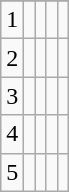<table class="wikitable sortable" style="text-align:center">
<tr>
</tr>
<tr>
<td>1</td>
<td></td>
<td></td>
<td></td>
<td></td>
</tr>
<tr>
<td>2</td>
<td></td>
<td></td>
<td></td>
<td></td>
</tr>
<tr>
<td>3</td>
<td></td>
<td></td>
<td></td>
<td></td>
</tr>
<tr>
<td>4</td>
<td></td>
<td></td>
<td></td>
<td></td>
</tr>
<tr>
<td>5</td>
<td></td>
<td></td>
<td></td>
<td></td>
</tr>
</table>
